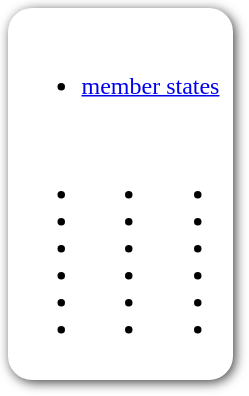<table style=" border-radius:1em; box-shadow: 0.1em 0.1em 0.5em rgba(0,0,0,0.75); background-color: white; border: 1px solid white; padding: 5px;">
<tr>
<td colspan="3"><br><ul><li> <a href='#'>member states</a> </li></ul></td>
</tr>
<tr>
<td><br><ul><li></li><li></li><li></li><li></li><li></li><li></li></ul></td>
<td valign="top"><br><ul><li></li><li></li><li></li><li></li><li></li><li></li></ul></td>
<td valign="top"><br><ul><li></li><li></li><li></li><li></li><li></li><li></li></ul></td>
</tr>
</table>
